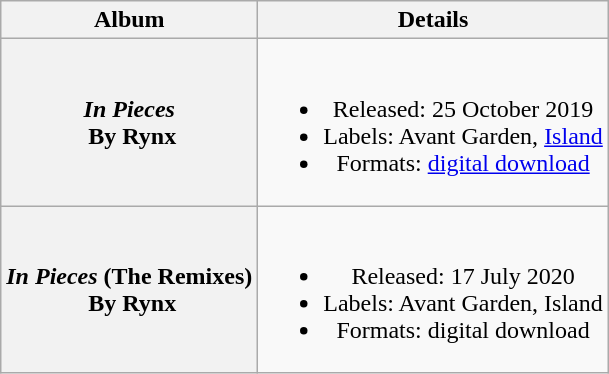<table class="wikitable plainrowheaders" style="text-align:center">
<tr>
<th scope="col">Album</th>
<th scope="col">Details</th>
</tr>
<tr>
<th scope="row"><em>In Pieces</em><br> By Rynx</th>
<td><br><ul><li>Released: 25 October 2019</li><li>Labels: Avant Garden, <a href='#'>Island</a></li><li>Formats: <a href='#'>digital download</a></li></ul></td>
</tr>
<tr>
<th scope="row"><em>In Pieces</em> (The Remixes)<br> By Rynx</th>
<td><br><ul><li>Released: 17 July 2020</li><li>Labels: Avant Garden, Island</li><li>Formats: digital download</li></ul></td>
</tr>
</table>
